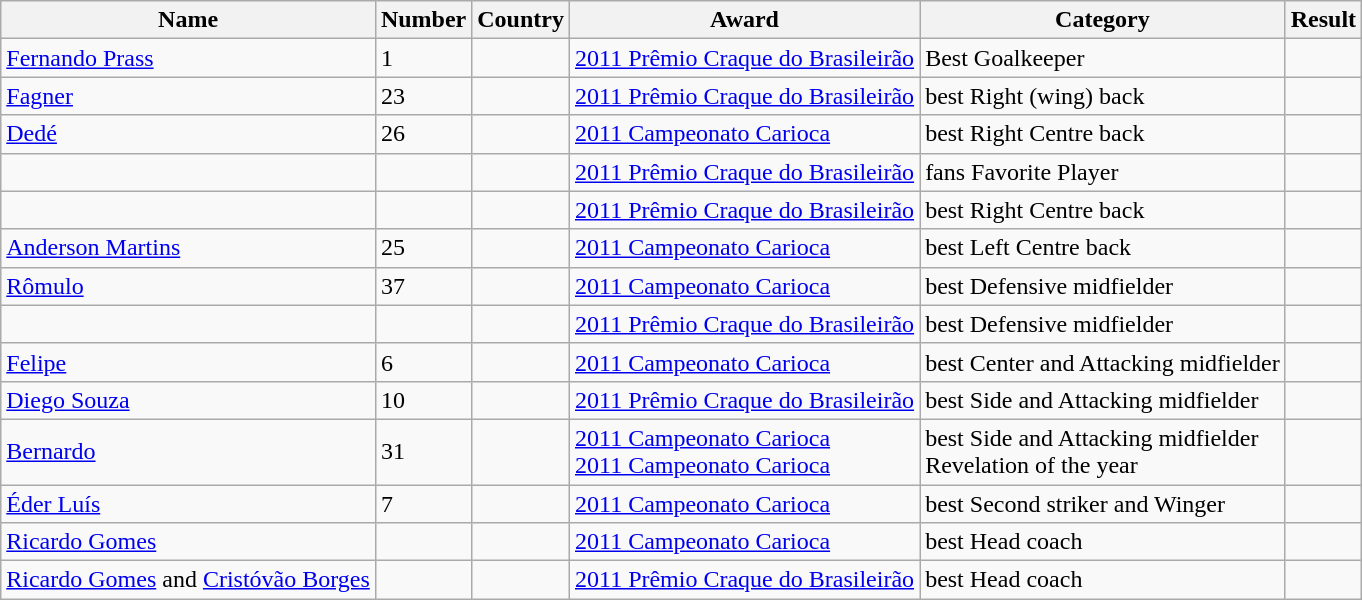<table class="wikitable sortable">
<tr>
<th>Name</th>
<th>Number</th>
<th>Country</th>
<th>Award</th>
<th>Category</th>
<th>Result</th>
</tr>
<tr>
<td><a href='#'>Fernando Prass</a></td>
<td>1</td>
<td></td>
<td><a href='#'>2011 Prêmio Craque do Brasileirão</a></td>
<td>Best Goalkeeper</td>
<td></td>
</tr>
<tr>
<td><a href='#'>Fagner</a></td>
<td>23</td>
<td></td>
<td><a href='#'>2011 Prêmio Craque do Brasileirão</a></td>
<td>best Right (wing) back</td>
<td></td>
</tr>
<tr>
<td><a href='#'>Dedé</a></td>
<td>26</td>
<td></td>
<td><a href='#'>2011 Campeonato Carioca</a></td>
<td>best Right Centre back</td>
<td></td>
</tr>
<tr>
<td></td>
<td></td>
<td></td>
<td><a href='#'>2011 Prêmio Craque do Brasileirão</a></td>
<td>fans Favorite Player</td>
<td></td>
</tr>
<tr>
<td></td>
<td></td>
<td></td>
<td><a href='#'>2011 Prêmio Craque do Brasileirão</a></td>
<td>best Right Centre back</td>
<td></td>
</tr>
<tr>
<td><a href='#'>Anderson Martins</a></td>
<td>25</td>
<td></td>
<td><a href='#'>2011 Campeonato Carioca</a></td>
<td>best Left Centre back</td>
<td></td>
</tr>
<tr>
<td><a href='#'>Rômulo</a></td>
<td>37</td>
<td></td>
<td><a href='#'>2011 Campeonato Carioca</a></td>
<td>best Defensive midfielder</td>
<td></td>
</tr>
<tr>
<td></td>
<td></td>
<td></td>
<td><a href='#'>2011 Prêmio Craque do Brasileirão</a></td>
<td>best Defensive midfielder</td>
<td></td>
</tr>
<tr>
<td><a href='#'>Felipe</a></td>
<td>6</td>
<td></td>
<td><a href='#'>2011 Campeonato Carioca</a></td>
<td>best Center and Attacking midfielder</td>
<td></td>
</tr>
<tr>
<td><a href='#'>Diego Souza</a></td>
<td>10</td>
<td></td>
<td><a href='#'>2011 Prêmio Craque do Brasileirão</a></td>
<td>best Side and Attacking midfielder</td>
<td></td>
</tr>
<tr>
<td><a href='#'>Bernardo</a></td>
<td>31</td>
<td></td>
<td><a href='#'>2011 Campeonato Carioca</a> <br> <a href='#'>2011 Campeonato Carioca</a></td>
<td>best Side and Attacking midfielder <br> Revelation of the year</td>
<td></td>
</tr>
<tr>
<td><a href='#'>Éder Luís</a></td>
<td>7</td>
<td></td>
<td><a href='#'>2011 Campeonato Carioca</a></td>
<td>best Second striker and Winger</td>
<td></td>
</tr>
<tr>
<td><a href='#'>Ricardo Gomes</a></td>
<td></td>
<td></td>
<td><a href='#'>2011 Campeonato Carioca</a></td>
<td>best Head coach</td>
<td></td>
</tr>
<tr>
<td><a href='#'>Ricardo Gomes</a> and <a href='#'>Cristóvão Borges</a></td>
<td></td>
<td></td>
<td><a href='#'>2011 Prêmio Craque do Brasileirão</a></td>
<td>best Head coach</td>
<td></td>
</tr>
</table>
